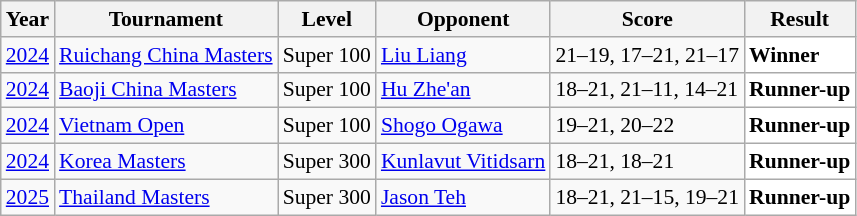<table class="sortable wikitable" style="font-size: 90%;">
<tr>
<th>Year</th>
<th>Tournament</th>
<th>Level</th>
<th>Opponent</th>
<th>Score</th>
<th>Result</th>
</tr>
<tr>
<td align="center"><a href='#'>2024</a></td>
<td align="left"><a href='#'>Ruichang China Masters</a></td>
<td align="left">Super 100</td>
<td align="left"> <a href='#'>Liu Liang</a></td>
<td align="left">21–19, 17–21, 21–17</td>
<td style="text-align:left; background:white"> <strong>Winner</strong></td>
</tr>
<tr>
<td align="center"><a href='#'>2024</a></td>
<td align="left"><a href='#'>Baoji China Masters</a></td>
<td align="left">Super 100</td>
<td align="left"> <a href='#'>Hu Zhe'an</a></td>
<td align="left">18–21, 21–11, 14–21</td>
<td style="text-align:left; background:white"> <strong>Runner-up</strong></td>
</tr>
<tr>
<td align="center"><a href='#'>2024</a></td>
<td align="left"><a href='#'>Vietnam Open</a></td>
<td align="left">Super 100</td>
<td align="left"> <a href='#'>Shogo Ogawa</a></td>
<td align="left">19–21, 20–22</td>
<td style="text-align:left; background:white"> <strong>Runner-up</strong></td>
</tr>
<tr>
<td align="center"><a href='#'>2024</a></td>
<td align="left"><a href='#'>Korea Masters</a></td>
<td align="left">Super 300</td>
<td align="left"> <a href='#'>Kunlavut Vitidsarn</a></td>
<td align="left">18–21, 18–21</td>
<td style="text-align:left; background:white"> <strong>Runner-up</strong></td>
</tr>
<tr>
<td align="center"><a href='#'>2025</a></td>
<td align="left"><a href='#'>Thailand Masters</a></td>
<td align="left">Super 300</td>
<td align="left"> <a href='#'>Jason Teh</a></td>
<td align="left">18–21, 21–15, 19–21</td>
<td style="text-align:left; background:white"> <strong>Runner-up</strong></td>
</tr>
</table>
